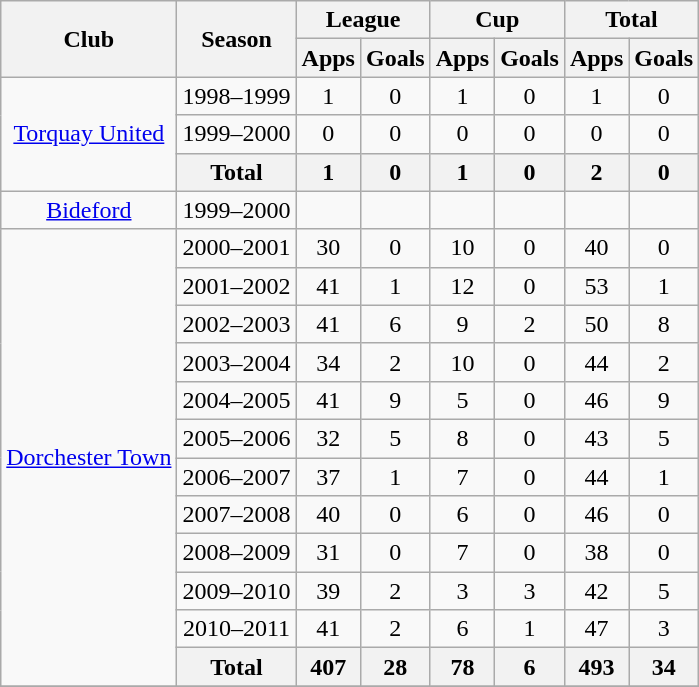<table class="wikitable" style="text-align:center">
<tr>
<th rowspan="2">Club</th>
<th rowspan="2">Season</th>
<th colspan="2">League</th>
<th colspan="2">Cup</th>
<th colspan="2">Total</th>
</tr>
<tr>
<th>Apps</th>
<th>Goals</th>
<th>Apps</th>
<th>Goals</th>
<th>Apps</th>
<th>Goals</th>
</tr>
<tr>
<td rowspan="3"><a href='#'>Torquay United</a></td>
<td>1998–1999</td>
<td>1</td>
<td>0</td>
<td>1</td>
<td>0</td>
<td>1</td>
<td>0</td>
</tr>
<tr>
<td>1999–2000</td>
<td>0</td>
<td>0</td>
<td>0</td>
<td>0</td>
<td>0</td>
<td>0</td>
</tr>
<tr>
<th>Total</th>
<th>1</th>
<th>0</th>
<th>1</th>
<th>0</th>
<th>2</th>
<th>0</th>
</tr>
<tr>
<td><a href='#'>Bideford</a></td>
<td>1999–2000</td>
<td></td>
<td></td>
<td></td>
<td></td>
<td></td>
<td></td>
</tr>
<tr>
<td rowspan="12"><a href='#'>Dorchester Town</a></td>
<td>2000–2001</td>
<td>30</td>
<td>0</td>
<td>10</td>
<td>0</td>
<td>40</td>
<td>0</td>
</tr>
<tr>
<td>2001–2002</td>
<td>41</td>
<td>1</td>
<td>12</td>
<td>0</td>
<td>53</td>
<td>1</td>
</tr>
<tr>
<td>2002–2003</td>
<td>41</td>
<td>6</td>
<td>9</td>
<td>2</td>
<td>50</td>
<td>8</td>
</tr>
<tr>
<td>2003–2004</td>
<td>34</td>
<td>2</td>
<td>10</td>
<td>0</td>
<td>44</td>
<td>2</td>
</tr>
<tr>
<td>2004–2005</td>
<td>41</td>
<td>9</td>
<td>5</td>
<td>0</td>
<td>46</td>
<td>9</td>
</tr>
<tr>
<td>2005–2006</td>
<td>32</td>
<td>5</td>
<td>8</td>
<td>0</td>
<td>43</td>
<td>5</td>
</tr>
<tr>
<td>2006–2007</td>
<td>37</td>
<td>1</td>
<td>7</td>
<td>0</td>
<td>44</td>
<td>1</td>
</tr>
<tr>
<td>2007–2008</td>
<td>40</td>
<td>0</td>
<td>6</td>
<td>0</td>
<td>46</td>
<td>0</td>
</tr>
<tr>
<td>2008–2009</td>
<td>31</td>
<td>0</td>
<td>7</td>
<td>0</td>
<td>38</td>
<td>0</td>
</tr>
<tr>
<td>2009–2010</td>
<td>39</td>
<td>2</td>
<td>3</td>
<td>3</td>
<td>42</td>
<td>5</td>
</tr>
<tr>
<td>2010–2011</td>
<td>41</td>
<td>2</td>
<td>6</td>
<td>1</td>
<td>47</td>
<td>3</td>
</tr>
<tr>
<th>Total</th>
<th>407</th>
<th>28</th>
<th>78</th>
<th>6</th>
<th>493</th>
<th>34</th>
</tr>
<tr>
</tr>
</table>
